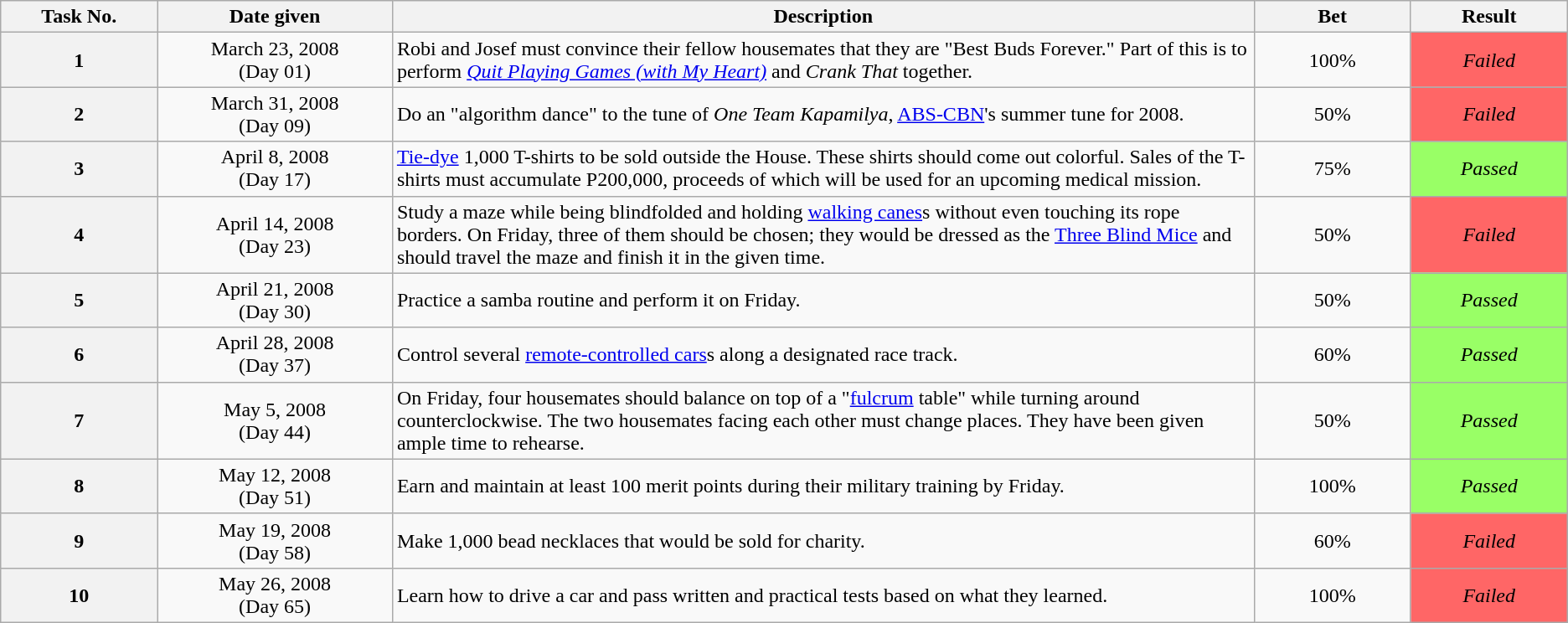<table class="wikitable">
<tr>
<th style="width: 10%;">Task No.</th>
<th style="width: 15%;">Date given</th>
<th style="width: 55%;">Description</th>
<th style="width: 10%;">Bet</th>
<th style="width: 10%;">Result</th>
</tr>
<tr>
<th>1</th>
<td align="center">March 23, 2008<br>(Day 01)</td>
<td>Robi and Josef must convince their fellow housemates that they are "Best Buds Forever." Part of this is to perform <em><a href='#'>Quit Playing Games (with My Heart)</a></em> and <em>Crank That</em> together.</td>
<td align="center">100%</td>
<td align="center" bgcolor="#FF6666"><em>Failed</em></td>
</tr>
<tr>
<th>2</th>
<td align="center">March 31, 2008<br>(Day 09)</td>
<td>Do an "algorithm dance" to the tune of <em>One Team Kapamilya</em>, <a href='#'>ABS-CBN</a>'s summer tune for 2008.</td>
<td align="center">50%</td>
<td align="center" bgcolor="#FF6666"><em>Failed</em></td>
</tr>
<tr>
<th>3</th>
<td align="center">April 8, 2008<br>(Day 17)</td>
<td><a href='#'>Tie-dye</a> 1,000 T-shirts to be sold outside the House. These shirts should come out colorful. Sales of the T-shirts must accumulate P200,000, proceeds of which will be used for an upcoming medical mission.</td>
<td align="center">75%</td>
<td align="center" bgcolor="#99FF66"><em>Passed</em></td>
</tr>
<tr>
<th>4</th>
<td align="center">April 14, 2008<br>(Day 23)</td>
<td>Study a maze while being blindfolded and holding <a href='#'>walking canes</a>s without even touching its rope borders. On Friday, three of them should be chosen; they would be dressed as the <a href='#'>Three Blind Mice</a> and should travel the maze and finish it in the given time.</td>
<td align="center">50%</td>
<td align="center" bgcolor="#FF6666"><em>Failed</em></td>
</tr>
<tr>
<th>5</th>
<td align="center">April 21, 2008<br>(Day 30)</td>
<td>Practice a samba routine and perform it on Friday.</td>
<td align="center">50%</td>
<td align="center" bgcolor="#99FF66"><em>Passed</em></td>
</tr>
<tr>
<th>6</th>
<td align="center">April 28, 2008<br>(Day 37)</td>
<td>Control several <a href='#'>remote-controlled cars</a>s along a designated race track.</td>
<td align="center">60%</td>
<td align="center" bgcolor="#99FF66"><em>Passed</em></td>
</tr>
<tr>
<th>7</th>
<td align="center">May 5, 2008<br>(Day 44)</td>
<td>On Friday, four housemates should balance on top of a "<a href='#'>fulcrum</a> table" while turning around counterclockwise. The two housemates facing each other must change places. They have been given ample time to rehearse.</td>
<td align="center">50%</td>
<td align="center" bgcolor="#99ff66"><em>Passed</em></td>
</tr>
<tr>
<th>8</th>
<td align="center">May 12, 2008<br>(Day 51)</td>
<td>Earn and maintain at least 100 merit points during their military training by Friday.</td>
<td align="center">100%</td>
<td align="center" bgcolor="#99ff66"><em>Passed</em></td>
</tr>
<tr>
<th>9</th>
<td align="center">May 19, 2008<br>(Day 58)</td>
<td>Make 1,000 bead necklaces that would be sold for charity.</td>
<td align="center">60%</td>
<td align="center" bgcolor="#FF6666"><em>Failed</em></td>
</tr>
<tr>
<th>10</th>
<td align="center">May 26, 2008<br>(Day 65)</td>
<td>Learn how to drive a car and pass written and practical tests based on what they learned.</td>
<td align="center">100%</td>
<td align="center" bgcolor="#FF6666"><em>Failed</em></td>
</tr>
</table>
